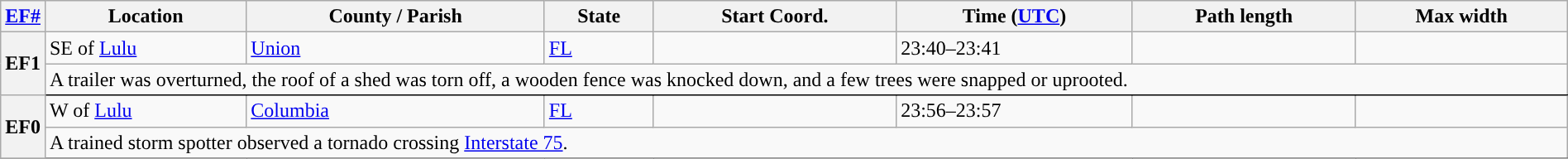<table class="wikitable sortable" style="width:100%;">
<tr>
<th scope="col" width="2%" align="center"><a href='#'>EF#</a></th>
<th scope="col" align="center" class="unsortable">Location</th>
<th scope="col" align="center" class="unsortable">County / Parish</th>
<th scope="col" align="center">State</th>
<th scope="col" align="center">Start Coord.</th>
<th scope="col" align="center">Time (<a href='#'>UTC</a>)</th>
<th scope="col" align="center">Path length</th>
<th scope="col" align="center">Max width</th>
</tr>
<tr>
<th scope="row" rowspan="2" style="background-color:#">EF1</th>
<td>SE of <a href='#'>Lulu</a></td>
<td><a href='#'>Union</a></td>
<td><a href='#'>FL</a></td>
<td></td>
<td>23:40–23:41</td>
<td></td>
<td></td>
</tr>
<tr class="expand-child">
<td colspan="8" style=" border-bottom: 1px solid black;">A trailer was overturned, the roof of a shed was torn off, a wooden fence was knocked down, and a few trees were snapped or uprooted.</td>
</tr>
<tr>
<th scope="row" rowspan="2" style="background-color:#">EF0</th>
<td>W of <a href='#'>Lulu</a></td>
<td><a href='#'>Columbia</a></td>
<td><a href='#'>FL</a></td>
<td></td>
<td>23:56–23:57</td>
<td></td>
<td></td>
</tr>
<tr class="expand-child">
<td colspan="8" style=" border-bottom: 1px solid black;">A trained storm spotter observed a tornado crossing <a href='#'>Interstate 75</a>.</td>
</tr>
<tr>
</tr>
</table>
